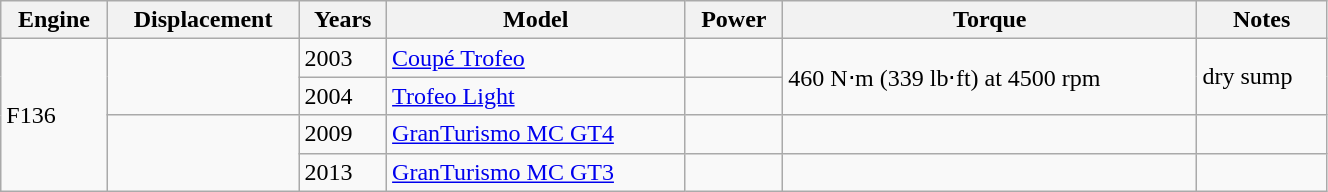<table class="wikitable" width=70%>
<tr>
<th>Engine</th>
<th>Displacement</th>
<th>Years</th>
<th>Model</th>
<th>Power</th>
<th>Torque</th>
<th>Notes</th>
</tr>
<tr>
<td rowspan="4">F136</td>
<td rowspan="2"><br></td>
<td>2003</td>
<td><a href='#'>Coupé Trofeo</a></td>
<td></td>
<td rowspan="2">460 N⋅m (339 lb⋅ft) at 4500 rpm</td>
<td rowspan="2">dry sump</td>
</tr>
<tr>
<td>2004</td>
<td><a href='#'>Trofeo Light</a></td>
<td></td>
</tr>
<tr>
<td rowspan="2"><br></td>
<td>2009</td>
<td><a href='#'>GranTurismo MC GT4</a></td>
<td></td>
<td></td>
<td></td>
</tr>
<tr>
<td>2013</td>
<td><a href='#'>GranTurismo MC GT3</a></td>
<td></td>
<td></td>
<td></td>
</tr>
</table>
